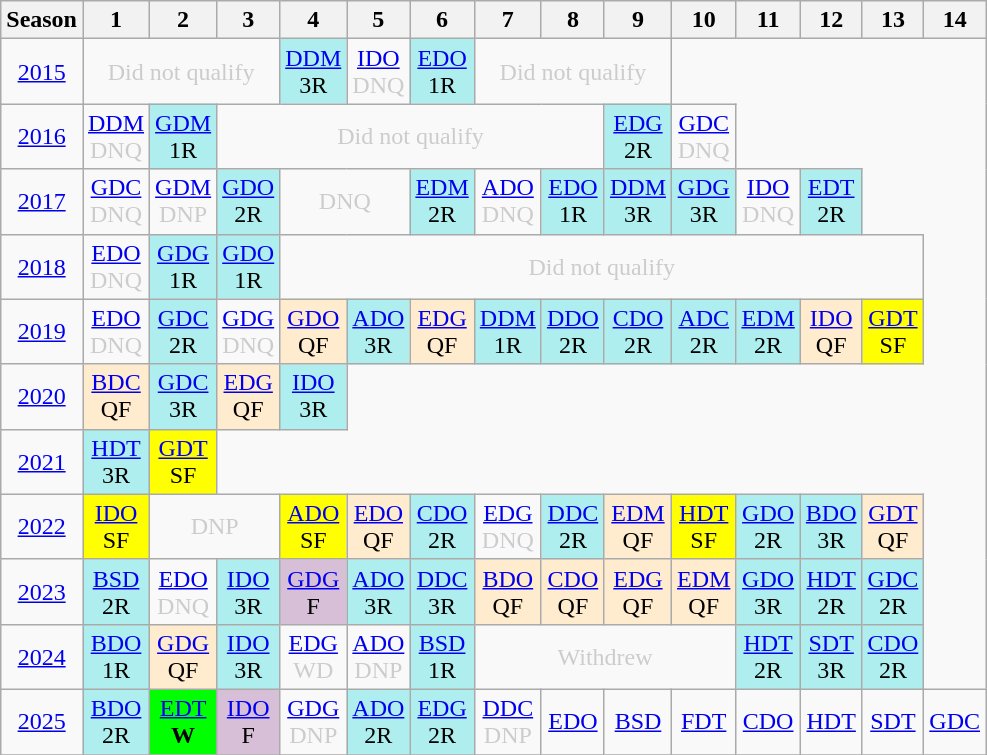<table class="wikitable" style="width:50%; margin:0">
<tr>
<th>Season</th>
<th>1</th>
<th>2</th>
<th>3</th>
<th>4</th>
<th>5</th>
<th>6</th>
<th>7</th>
<th>8</th>
<th>9</th>
<th>10</th>
<th>11</th>
<th>12</th>
<th>13</th>
<th>14</th>
</tr>
<tr>
<td style="text-align:center;"background:#efefef;"><a href='#'>2015</a></td>
<td colspan="3" style="text-align:center; color:#ccc;">Did not qualify</td>
<td style="text-align:center; background:#afeeee;"><a href='#'>DDM</a><br>3R</td>
<td style="text-align:center; color:#ccc;"><a href='#'>IDO</a><br>DNQ</td>
<td style="text-align:center; background:#afeeee;"><a href='#'>EDO</a><br>1R</td>
<td colspan="3" style="text-align:center; color:#ccc;">Did not qualify</td>
</tr>
<tr>
<td style="text-align:center;"background:#efefef;"><a href='#'>2016</a></td>
<td style="text-align:center; color:#ccc;"><a href='#'>DDM</a><br>DNQ</td>
<td style="text-align:center; background:#afeeee;"><a href='#'>GDM</a><br>1R</td>
<td colspan="6" style="text-align:center; color:#ccc;">Did not qualify</td>
<td style="text-align:center; background:#afeeee;"><a href='#'>EDG</a><br>2R</td>
<td style="text-align:center; color:#ccc;"><a href='#'>GDC</a><br>DNQ</td>
</tr>
<tr>
<td style="text-align:center;"background:#efefef;"><a href='#'>2017</a></td>
<td style="text-align:center; color:#ccc;"><a href='#'>GDC</a><br>DNQ</td>
<td style="text-align:center; color:#ccc;"><a href='#'>GDM</a><br>DNP</td>
<td style="text-align:center; background:#afeeee;"><a href='#'>GDO</a><br>2R</td>
<td colspan="2" style="text-align:center; color:#ccc;">DNQ</td>
<td style="text-align:center; background:#afeeee;"><a href='#'>EDM</a><br>2R</td>
<td style="text-align:center; color:#ccc;"><a href='#'>ADO</a><br>DNQ</td>
<td style="text-align:center; background:#afeeee;"><a href='#'>EDO</a><br>1R</td>
<td style="text-align:center; background:#afeeee;"><a href='#'>DDM</a><br>3R</td>
<td style="text-align:center; background:#afeeee;"><a href='#'>GDG</a><br>3R</td>
<td style="text-align:center; color:#ccc;"><a href='#'>IDO</a><br>DNQ</td>
<td style="text-align:center; background:#afeeee;"><a href='#'>EDT</a><br>2R</td>
</tr>
<tr>
<td style="text-align:center;"background:#efefef;"><a href='#'>2018</a></td>
<td style="text-align:center; color:#ccc;"><a href='#'>EDO</a><br>DNQ</td>
<td style="text-align:center; background:#afeeee;"><a href='#'>GDG</a><br>1R</td>
<td style="text-align:center; background:#afeeee;"><a href='#'>GDO</a><br>1R</td>
<td colspan="10" style="text-align:center; color:#ccc;">Did not qualify</td>
</tr>
<tr>
<td style="text-align:center;"background:#efefef;"><a href='#'>2019</a></td>
<td style="text-align:center; color:#ccc;"><a href='#'>EDO</a><br>DNQ</td>
<td style="text-align:center; background:#afeeee;"><a href='#'>GDC</a><br>2R</td>
<td style="text-align:center; color:#ccc;"><a href='#'>GDG</a><br>DNQ</td>
<td style="text-align:center; background:#ffebcd;"><a href='#'>GDO</a><br>QF</td>
<td style="text-align:center; background:#afeeee;"><a href='#'>ADO</a><br>3R</td>
<td style="text-align:center; background:#ffebcd;"><a href='#'>EDG</a><br>QF</td>
<td style="text-align:center; background:#afeeee;"><a href='#'>DDM</a><br>1R</td>
<td style="text-align:center; background:#afeeee;"><a href='#'>DDO</a><br>2R</td>
<td style="text-align:center; background:#afeeee;"><a href='#'>CDO</a><br>2R</td>
<td style="text-align:center; background:#afeeee;"><a href='#'>ADC</a><br>2R</td>
<td style="text-align:center; background:#afeeee;"><a href='#'>EDM</a><br>2R</td>
<td style="text-align:center; background:#ffebcd;"><a href='#'>IDO</a><br>QF</td>
<td style="text-align:center; background:yellow;"><a href='#'>GDT</a><br>SF</td>
</tr>
<tr>
<td style="text-align:center;"background:#efefef;"><a href='#'>2020</a></td>
<td style="text-align:center; background:#ffebcd;"><a href='#'>BDC</a><br>QF</td>
<td style="text-align:center; background:#afeeee;"><a href='#'>GDC</a><br>3R</td>
<td style="text-align:center; background:#ffebcd;"><a href='#'>EDG</a><br>QF</td>
<td style="text-align:center; background:#afeeee;"><a href='#'>IDO</a><br>3R</td>
</tr>
<tr>
<td style="text-align:center;"background:#efefef;"><a href='#'>2021</a></td>
<td style="text-align:center; background:#afeeee;"><a href='#'>HDT</a><br>3R</td>
<td style="text-align:center; background:yellow;"><a href='#'>GDT</a><br>SF</td>
</tr>
<tr>
<td style="text-align:center;"background:#efefef;"><a href='#'>2022</a></td>
<td style="text-align:center; background:yellow;"><a href='#'>IDO</a><br>SF</td>
<td colspan="2" style="text-align:center; color:#ccc;">DNP</td>
<td style="text-align:center; background:yellow;"><a href='#'>ADO</a><br>SF</td>
<td style="text-align:center; background:#ffebcd;"><a href='#'>EDO</a><br>QF</td>
<td style="text-align:center; background:#afeeee;"><a href='#'>CDO</a><br>2R</td>
<td style="text-align:center; color:#ccc;"><a href='#'>EDG</a><br>DNQ</td>
<td style="text-align:center; background:#afeeee;"><a href='#'>DDC</a><br>2R</td>
<td style="text-align:center; background:#ffebcd;"><a href='#'>EDM</a><br>QF</td>
<td style="text-align:center; background:yellow;"><a href='#'>HDT</a><br>SF</td>
<td style="text-align:center; background:#afeeee;"><a href='#'>GDO</a><br>2R</td>
<td style="text-align:center; background:#afeeee;"><a href='#'>BDO</a><br>3R</td>
<td style="text-align:center; background:#ffebcd;"><a href='#'>GDT</a><br>QF</td>
</tr>
<tr>
<td style="text-align:center;"background:#efefef;"><a href='#'>2023</a></td>
<td style="text-align:center; background:#afeeee;"><a href='#'>BSD</a><br>2R</td>
<td style="text-align:center; color:#ccc;"><a href='#'>EDO</a><br>DNQ</td>
<td style="text-align:center; background:#afeeee;"><a href='#'>IDO</a><br>3R</td>
<td style="text-align:center; background:thistle;"><a href='#'>GDG</a><br>F</td>
<td style="text-align:center; background:#afeeee;"><a href='#'>ADO</a><br>3R</td>
<td style="text-align:center; background:#afeeee;"><a href='#'>DDC</a><br>3R</td>
<td style="text-align:center; background:#ffebcd;"><a href='#'>BDO</a><br>QF</td>
<td style="text-align:center; background:#ffebcd;"><a href='#'>CDO</a><br>QF</td>
<td style="text-align:center; background:#ffebcd;"><a href='#'>EDG</a><br>QF</td>
<td style="text-align:center; background:#ffebcd;"><a href='#'>EDM</a><br>QF</td>
<td style="text-align:center; background:#afeeee;"><a href='#'>GDO</a><br>3R</td>
<td style="text-align:center; background:#afeeee;"><a href='#'>HDT</a><br>2R</td>
<td style="text-align:center; background:#afeeee;"><a href='#'>GDC</a><br>2R</td>
</tr>
<tr>
<td style="text-align:center;"background:#efefef;"><a href='#'>2024</a></td>
<td style="text-align:center; background:#afeeee;"><a href='#'>BDO</a><br>1R</td>
<td style="text-align:center; background:#ffebcd;"><a href='#'>GDG</a><br>QF</td>
<td style="text-align:center; background:#afeeee;"><a href='#'>IDO</a><br>3R</td>
<td style="text-align:center; color:#ccc;"><a href='#'>EDG</a><br>WD</td>
<td style="text-align:center; color:#ccc;"><a href='#'>ADO</a><br>DNP</td>
<td style="text-align:center; background:#afeeee;"><a href='#'>BSD</a><br>1R</td>
<td colspan="4" style="text-align:center; color:#ccc;">Withdrew</td>
<td style="text-align:center; background:#afeeee;"><a href='#'>HDT</a><br>2R</td>
<td style="text-align:center; background:#afeeee;"><a href='#'>SDT</a><br>3R</td>
<td style="text-align:center; background:#afeeee;"><a href='#'>CDO</a><br>2R</td>
</tr>
<tr>
<td style="text-align:center;"background:#efefef;"><a href='#'>2025</a></td>
<td style="text-align:center; background:#afeeee;"><a href='#'>BDO</a><br>2R</td>
<td style="text-align:center; background:lime"><a href='#'>EDT</a><br><strong>W</strong></td>
<td style="text-align:center; background:thistle;"><a href='#'>IDO</a><br>F</td>
<td style="text-align:center; color:#ccc;"><a href='#'>GDG</a><br>DNP</td>
<td style="text-align:center; background:#afeeee;"><a href='#'>ADO</a><br>2R</td>
<td style="text-align:center; background:#afeeee;"><a href='#'>EDG</a><br>2R</td>
<td style="text-align:center; color:#ccc;"><a href='#'>DDC</a><br> DNP</td>
<td style="text-align:center; color:#ccc;"><a href='#'>EDO</a><br></td>
<td style="text-align:center; color:#ccc;"><a href='#'>BSD</a><br></td>
<td style="text-align:center; color:#ccc;"><a href='#'>FDT</a><br></td>
<td style="text-align:center; color:#ccc;"><a href='#'>CDO</a><br></td>
<td style="text-align:center; color:#ccc;"><a href='#'>HDT</a><br></td>
<td style="text-align:center; color:#ccc;"><a href='#'>SDT</a><br></td>
<td style="text-align:center; color:#ccc;"><a href='#'>GDC</a><br></td>
</tr>
<tr>
</tr>
</table>
